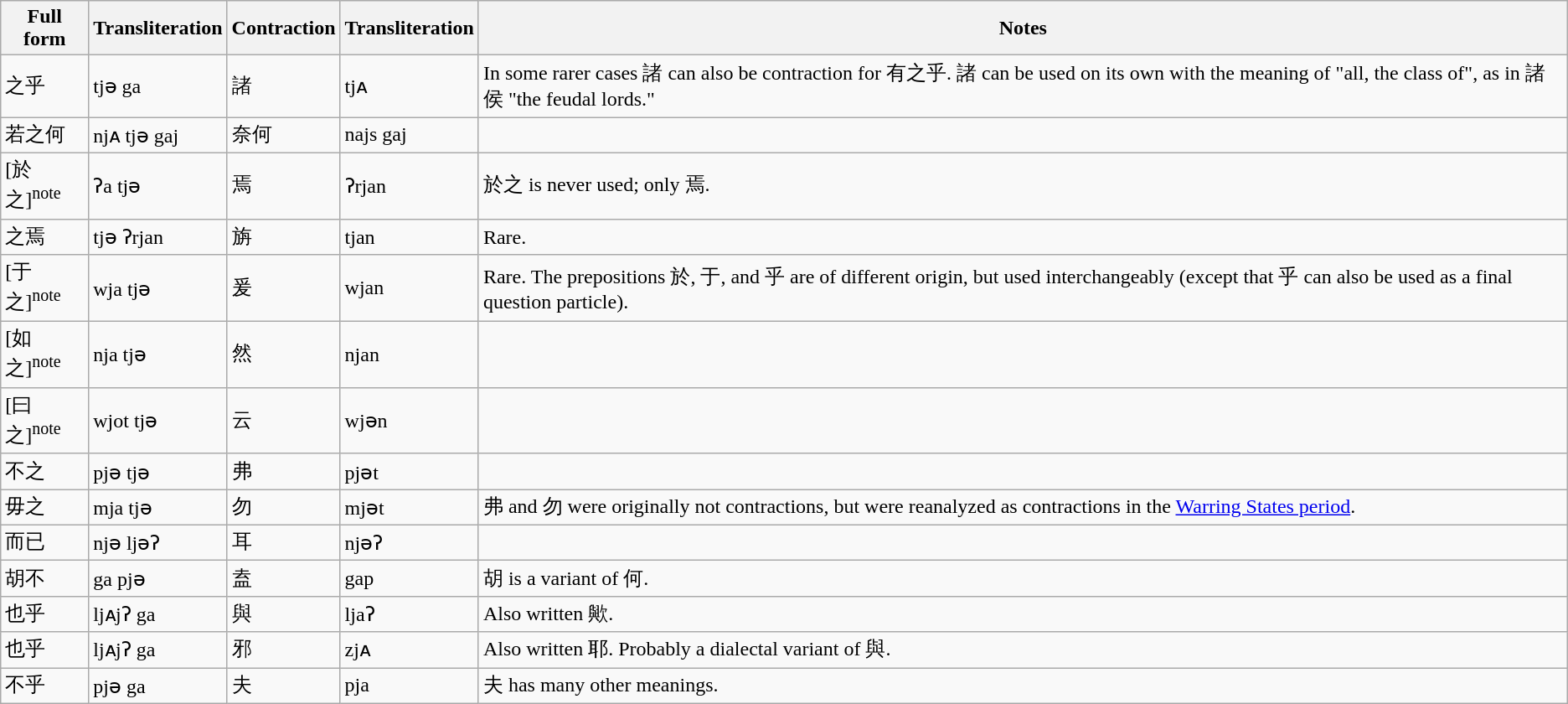<table class="wikitable">
<tr>
<th>Full form</th>
<th>Transliteration</th>
<th>Contraction</th>
<th>Transliteration</th>
<th>Notes</th>
</tr>
<tr>
<td>之乎</td>
<td>tjə ga</td>
<td>諸</td>
<td>tjᴀ</td>
<td>In some rarer cases 諸 can also be contraction for 有之乎. 諸 can be used on its own with the meaning of "all, the class of", as in 諸侯 "the feudal lords."</td>
</tr>
<tr>
<td>若之何</td>
<td>njᴀ tjə gaj</td>
<td>奈何</td>
<td>najs gaj</td>
</tr>
<tr>
<td>[於之]<sup>note</sup></td>
<td>ʔa tjə</td>
<td>焉</td>
<td>ʔrjan</td>
<td>於之 is never used; only 焉.</td>
</tr>
<tr>
<td>之焉</td>
<td>tjə ʔrjan</td>
<td>旃</td>
<td>tjan</td>
<td>Rare.</td>
</tr>
<tr>
<td>[于之]<sup>note</sup></td>
<td>wja tjə</td>
<td>爰</td>
<td>wjan</td>
<td>Rare. The prepositions 於, 于, and 乎 are of different origin, but used interchangeably (except that 乎 can also be used as a final question particle).</td>
</tr>
<tr>
<td>[如之]<sup>note</sup></td>
<td>nja tjə</td>
<td>然</td>
<td>njan</td>
<td></td>
</tr>
<tr>
<td>[曰之]<sup>note</sup></td>
<td>wjot tjə</td>
<td>云</td>
<td>wjən</td>
<td></td>
</tr>
<tr>
<td>不之</td>
<td>pjə tjə</td>
<td>弗</td>
<td>pjət</td>
<td></td>
</tr>
<tr>
<td>毋之</td>
<td>mja tjə</td>
<td>勿</td>
<td>mjət</td>
<td>弗 and 勿 were originally not contractions, but were reanalyzed as contractions in the <a href='#'>Warring States period</a>.</td>
</tr>
<tr>
<td>而已</td>
<td>njə ljəʔ</td>
<td>耳</td>
<td>njəʔ</td>
<td></td>
</tr>
<tr>
<td>胡不</td>
<td>ga pjə</td>
<td>盍</td>
<td>gap</td>
<td>胡 is a variant of 何.</td>
</tr>
<tr>
<td>也乎</td>
<td>ljᴀjʔ ga</td>
<td>與</td>
<td>ljaʔ</td>
<td>Also written 歟.</td>
</tr>
<tr>
<td>也乎</td>
<td>ljᴀjʔ ga</td>
<td>邪</td>
<td>zjᴀ</td>
<td>Also written 耶. Probably a dialectal variant of 與.</td>
</tr>
<tr>
<td>不乎</td>
<td>pjə ga</td>
<td>夫</td>
<td>pja</td>
<td>夫 has many other meanings.</td>
</tr>
</table>
